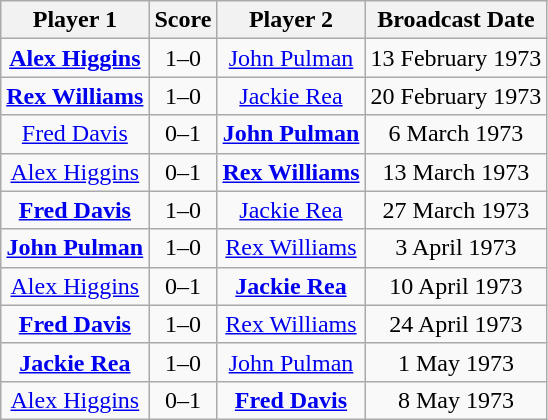<table class="wikitable" style="text-align: center">
<tr>
<th>Player 1</th>
<th>Score</th>
<th>Player 2</th>
<th>Broadcast Date</th>
</tr>
<tr>
<td> <strong><a href='#'>Alex Higgins</a></strong></td>
<td>1–0</td>
<td> <a href='#'>John Pulman</a></td>
<td>13 February 1973</td>
</tr>
<tr>
<td> <strong><a href='#'>Rex Williams</a></strong></td>
<td>1–0</td>
<td> <a href='#'>Jackie Rea</a></td>
<td>20 February 1973</td>
</tr>
<tr>
<td> <a href='#'>Fred Davis</a></td>
<td>0–1</td>
<td> <strong><a href='#'>John Pulman</a></strong></td>
<td>6 March 1973</td>
</tr>
<tr>
<td> <a href='#'>Alex Higgins</a></td>
<td>0–1</td>
<td> <strong><a href='#'>Rex Williams</a></strong></td>
<td>13 March 1973</td>
</tr>
<tr>
<td> <strong><a href='#'>Fred Davis</a></strong></td>
<td>1–0</td>
<td> <a href='#'>Jackie Rea</a></td>
<td>27 March 1973</td>
</tr>
<tr>
<td> <strong><a href='#'>John Pulman</a></strong></td>
<td>1–0</td>
<td> <a href='#'>Rex Williams</a></td>
<td>3 April 1973</td>
</tr>
<tr>
<td> <a href='#'>Alex Higgins</a></td>
<td>0–1</td>
<td> <strong><a href='#'>Jackie Rea</a></strong></td>
<td>10 April 1973</td>
</tr>
<tr>
<td> <strong><a href='#'>Fred Davis</a></strong></td>
<td>1–0</td>
<td> <a href='#'>Rex Williams</a></td>
<td>24 April 1973</td>
</tr>
<tr>
<td> <strong><a href='#'>Jackie Rea</a></strong></td>
<td>1–0</td>
<td> <a href='#'>John Pulman</a></td>
<td>1 May 1973</td>
</tr>
<tr>
<td> <a href='#'>Alex Higgins</a></td>
<td>0–1</td>
<td> <strong><a href='#'>Fred Davis</a></strong></td>
<td>8 May 1973</td>
</tr>
</table>
